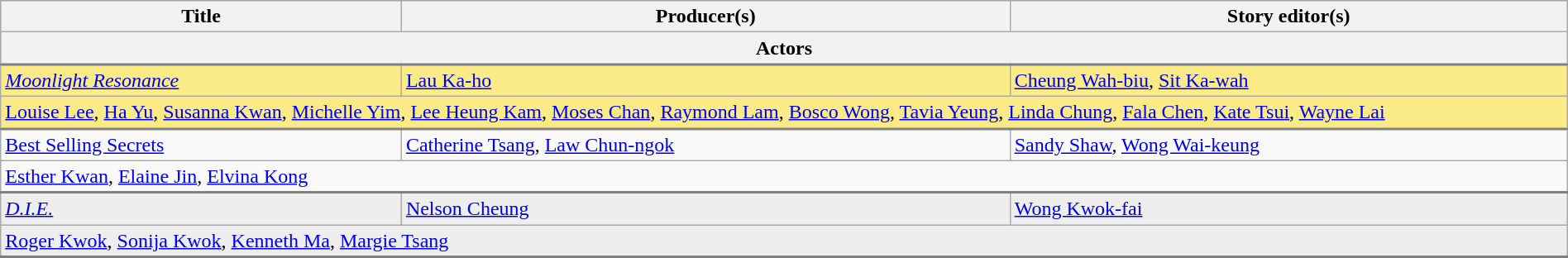<table class="wikitable" border="1" width="100%">
<tr style="background:#bebebe">
<th>Title</th>
<th>Producer(s)</th>
<th>Story editor(s)</th>
</tr>
<tr style="background:#bebebe">
<th colspan="3" style="border-bottom:2px solid grey">Actors</th>
</tr>
<tr style="background:#FAEB86">
<td><em><a href='#'>Moonlight Resonance</a></em></td>
<td><a href='#'>Lau Ka-ho</a></td>
<td><a href='#'>Cheung Wah-biu</a>, <a href='#'>Sit Ka-wah</a></td>
</tr>
<tr style="background:#FAEB86">
<td colspan="3" style="border-bottom:2px solid grey"><a href='#'>Louise Lee</a>, <a href='#'>Ha Yu</a>, <a href='#'>Susanna Kwan</a>, <a href='#'>Michelle Yim</a>, <a href='#'>Lee Heung Kam</a>, <a href='#'>Moses Chan</a>, <a href='#'>Raymond Lam</a>, <a href='#'>Bosco Wong</a>, <a href='#'>Tavia Yeung</a>, <a href='#'>Linda Chung</a>, <a href='#'>Fala Chen</a>, <a href='#'>Kate Tsui</a>, <a href='#'>Wayne Lai</a></td>
</tr>
<tr>
<td><a href='#'>Best Selling Secrets</a></td>
<td><a href='#'>Catherine Tsang</a>, <a href='#'>Law Chun-ngok</a></td>
<td><a href='#'>Sandy Shaw</a>, <a href='#'>Wong Wai-keung</a></td>
</tr>
<tr>
<td colspan="3" style="border-bottom:2px solid grey"><a href='#'>Esther Kwan</a>, <a href='#'>Elaine Jin</a>, <a href='#'>Elvina Kong</a></td>
</tr>
<tr style="background:#EEEEEE">
<td><em><a href='#'>D.I.E.</a></em></td>
<td><a href='#'>Nelson Cheung</a></td>
<td><a href='#'>Wong Kwok-fai</a></td>
</tr>
<tr style="background:#EEEEEE">
<td colspan="3" style="border-bottom:2px solid grey"><a href='#'>Roger Kwok</a>, <a href='#'>Sonija Kwok</a>, <a href='#'>Kenneth Ma</a>, <a href='#'>Margie Tsang</a></td>
</tr>
</table>
